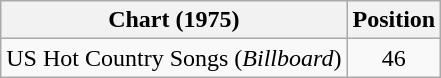<table class="wikitable">
<tr>
<th>Chart (1975)</th>
<th>Position</th>
</tr>
<tr>
<td>US Hot Country Songs (<em>Billboard</em>)</td>
<td align="center">46</td>
</tr>
</table>
